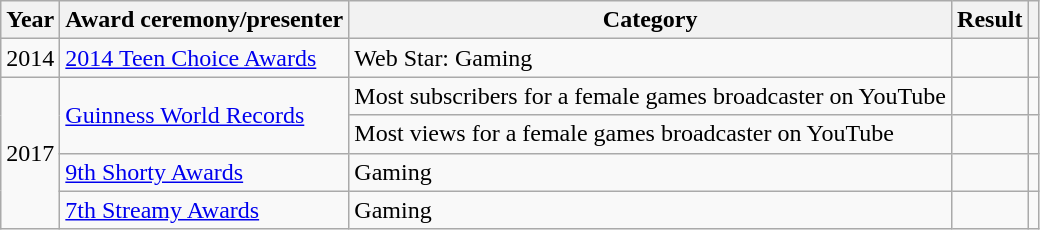<table class="wikitable sortable">
<tr>
<th scope="col">Year</th>
<th>Award ceremony/presenter</th>
<th scope="col">Category</th>
<th scope="col">Result</th>
<th scope="col" class="unsortable"></th>
</tr>
<tr valign="center">
<td>2014</td>
<td><a href='#'>2014 Teen Choice Awards</a></td>
<td>Web Star: Gaming</td>
<td></td>
<td style="text-align:center"></td>
</tr>
<tr valign="center">
<td rowspan="4">2017</td>
<td rowspan=2"><a href='#'>Guinness World Records</a></td>
<td>Most subscribers for a female games broadcaster on YouTube</td>
<td></td>
<td style="text-align:center"></td>
</tr>
<tr>
<td>Most views for a female games broadcaster on YouTube</td>
<td></td>
<td style="text-align:center"></td>
</tr>
<tr>
<td><a href='#'>9th Shorty Awards</a></td>
<td>Gaming</td>
<td></td>
<td style="text-align:center"></td>
</tr>
<tr valign="top">
<td><a href='#'>7th Streamy Awards</a></td>
<td>Gaming</td>
<td></td>
<td style="text-align:center"></td>
</tr>
</table>
